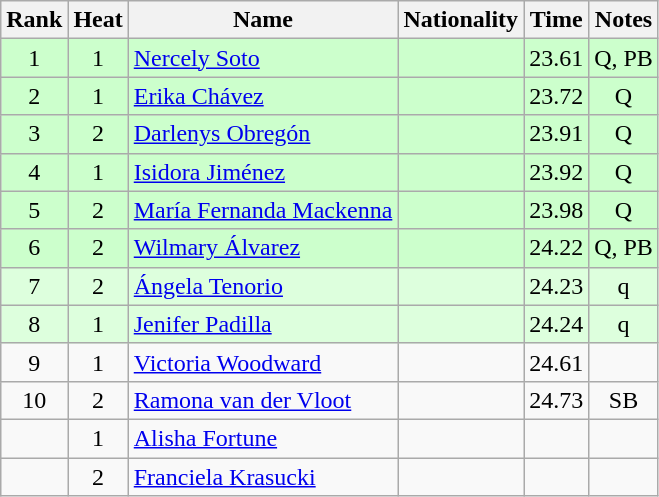<table class="wikitable sortable" style="text-align:center">
<tr>
<th>Rank</th>
<th>Heat</th>
<th>Name</th>
<th>Nationality</th>
<th>Time</th>
<th>Notes</th>
</tr>
<tr bgcolor=ccffcc>
<td>1</td>
<td>1</td>
<td align=left><a href='#'>Nercely Soto</a></td>
<td align=left></td>
<td>23.61</td>
<td>Q, PB</td>
</tr>
<tr bgcolor=ccffcc>
<td>2</td>
<td>1</td>
<td align=left><a href='#'>Erika Chávez</a></td>
<td align=left></td>
<td>23.72</td>
<td>Q</td>
</tr>
<tr bgcolor=ccffcc>
<td>3</td>
<td>2</td>
<td align=left><a href='#'>Darlenys Obregón</a></td>
<td align=left></td>
<td>23.91</td>
<td>Q</td>
</tr>
<tr bgcolor=ccffcc>
<td>4</td>
<td>1</td>
<td align=left><a href='#'>Isidora Jiménez</a></td>
<td align=left></td>
<td>23.92</td>
<td>Q</td>
</tr>
<tr bgcolor=ccffcc>
<td>5</td>
<td>2</td>
<td align=left><a href='#'>María Fernanda Mackenna</a></td>
<td align=left></td>
<td>23.98</td>
<td>Q</td>
</tr>
<tr bgcolor=ccffcc>
<td>6</td>
<td>2</td>
<td align=left><a href='#'>Wilmary Álvarez</a></td>
<td align=left></td>
<td>24.22</td>
<td>Q, PB</td>
</tr>
<tr bgcolor=ddffdd>
<td>7</td>
<td>2</td>
<td align=left><a href='#'>Ángela Tenorio</a></td>
<td align=left></td>
<td>24.23</td>
<td>q</td>
</tr>
<tr bgcolor=ddffdd>
<td>8</td>
<td>1</td>
<td align=left><a href='#'>Jenifer Padilla</a></td>
<td align=left></td>
<td>24.24</td>
<td>q</td>
</tr>
<tr>
<td>9</td>
<td>1</td>
<td align=left><a href='#'>Victoria Woodward</a></td>
<td align=left></td>
<td>24.61</td>
<td></td>
</tr>
<tr>
<td>10</td>
<td>2</td>
<td align=left><a href='#'>Ramona van der Vloot</a></td>
<td align=left></td>
<td>24.73</td>
<td>SB</td>
</tr>
<tr>
<td></td>
<td>1</td>
<td align=left><a href='#'>Alisha Fortune</a></td>
<td align=left></td>
<td></td>
<td></td>
</tr>
<tr>
<td></td>
<td>2</td>
<td align=left><a href='#'>Franciela Krasucki</a></td>
<td align=left></td>
<td></td>
<td></td>
</tr>
</table>
